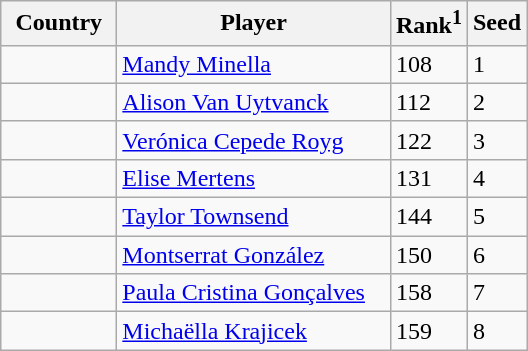<table class="sortable wikitable">
<tr>
<th width="70">Country</th>
<th width="175">Player</th>
<th>Rank<sup>1</sup></th>
<th>Seed</th>
</tr>
<tr>
<td></td>
<td><a href='#'>Mandy Minella</a></td>
<td>108</td>
<td>1</td>
</tr>
<tr>
<td></td>
<td><a href='#'>Alison Van Uytvanck</a></td>
<td>112</td>
<td>2</td>
</tr>
<tr>
<td></td>
<td><a href='#'>Verónica Cepede Royg</a></td>
<td>122</td>
<td>3</td>
</tr>
<tr>
<td></td>
<td><a href='#'>Elise Mertens</a></td>
<td>131</td>
<td>4</td>
</tr>
<tr>
<td></td>
<td><a href='#'>Taylor Townsend</a></td>
<td>144</td>
<td>5</td>
</tr>
<tr>
<td></td>
<td><a href='#'>Montserrat González</a></td>
<td>150</td>
<td>6</td>
</tr>
<tr>
<td></td>
<td><a href='#'>Paula Cristina Gonçalves</a></td>
<td>158</td>
<td>7</td>
</tr>
<tr>
<td></td>
<td><a href='#'>Michaëlla Krajicek</a></td>
<td>159</td>
<td>8</td>
</tr>
</table>
